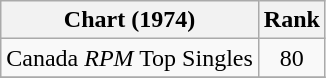<table class="wikitable">
<tr>
<th>Chart (1974)</th>
<th style="text-align:center;">Rank</th>
</tr>
<tr>
<td>Canada <em>RPM</em> Top Singles</td>
<td style="text-align:center;">80</td>
</tr>
<tr>
</tr>
</table>
